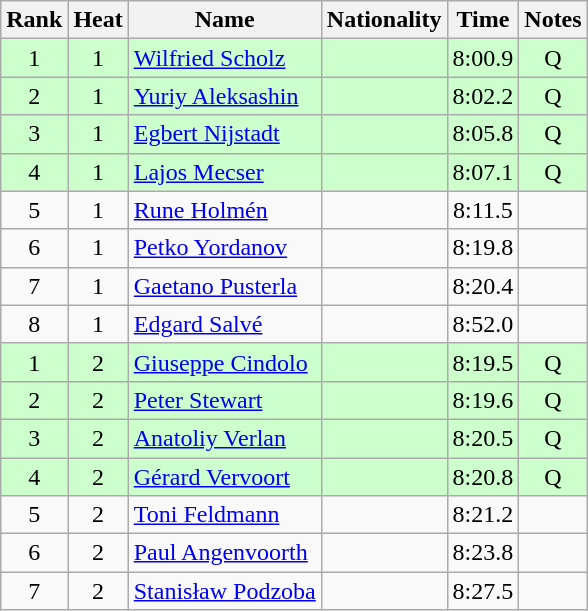<table class="wikitable sortable" style="text-align:center">
<tr>
<th>Rank</th>
<th>Heat</th>
<th>Name</th>
<th>Nationality</th>
<th>Time</th>
<th>Notes</th>
</tr>
<tr bgcolor=ccffcc>
<td>1</td>
<td>1</td>
<td align="left"><a href='#'>Wilfried Scholz</a></td>
<td align=left></td>
<td>8:00.9</td>
<td>Q</td>
</tr>
<tr bgcolor=ccffcc>
<td>2</td>
<td>1</td>
<td align="left"><a href='#'>Yuriy Aleksashin</a></td>
<td align=left></td>
<td>8:02.2</td>
<td>Q</td>
</tr>
<tr bgcolor=ccffcc>
<td>3</td>
<td>1</td>
<td align="left"><a href='#'>Egbert Nijstadt</a></td>
<td align=left></td>
<td>8:05.8</td>
<td>Q</td>
</tr>
<tr bgcolor=ccffcc>
<td>4</td>
<td>1</td>
<td align="left"><a href='#'>Lajos Mecser</a></td>
<td align=left></td>
<td>8:07.1</td>
<td>Q</td>
</tr>
<tr>
<td>5</td>
<td>1</td>
<td align="left"><a href='#'>Rune Holmén</a></td>
<td align=left></td>
<td>8:11.5</td>
<td></td>
</tr>
<tr>
<td>6</td>
<td>1</td>
<td align="left"><a href='#'>Petko Yordanov</a></td>
<td align=left></td>
<td>8:19.8</td>
<td></td>
</tr>
<tr>
<td>7</td>
<td>1</td>
<td align="left"><a href='#'>Gaetano Pusterla</a></td>
<td align=left></td>
<td>8:20.4</td>
<td></td>
</tr>
<tr>
<td>8</td>
<td>1</td>
<td align="left"><a href='#'>Edgard Salvé</a></td>
<td align=left></td>
<td>8:52.0</td>
<td></td>
</tr>
<tr bgcolor=ccffcc>
<td>1</td>
<td>2</td>
<td align="left"><a href='#'>Giuseppe Cindolo</a></td>
<td align=left></td>
<td>8:19.5</td>
<td>Q</td>
</tr>
<tr bgcolor=ccffcc>
<td>2</td>
<td>2</td>
<td align="left"><a href='#'>Peter Stewart</a></td>
<td align=left></td>
<td>8:19.6</td>
<td>Q</td>
</tr>
<tr bgcolor=ccffcc>
<td>3</td>
<td>2</td>
<td align="left"><a href='#'>Anatoliy Verlan</a></td>
<td align=left></td>
<td>8:20.5</td>
<td>Q</td>
</tr>
<tr bgcolor=ccffcc>
<td>4</td>
<td>2</td>
<td align="left"><a href='#'>Gérard Vervoort</a></td>
<td align=left></td>
<td>8:20.8</td>
<td>Q</td>
</tr>
<tr>
<td>5</td>
<td>2</td>
<td align="left"><a href='#'>Toni Feldmann</a></td>
<td align=left></td>
<td>8:21.2</td>
<td></td>
</tr>
<tr>
<td>6</td>
<td>2</td>
<td align="left"><a href='#'>Paul Angenvoorth</a></td>
<td align=left></td>
<td>8:23.8</td>
<td></td>
</tr>
<tr>
<td>7</td>
<td>2</td>
<td align="left"><a href='#'>Stanisław Podzoba</a></td>
<td align=left></td>
<td>8:27.5</td>
<td></td>
</tr>
</table>
